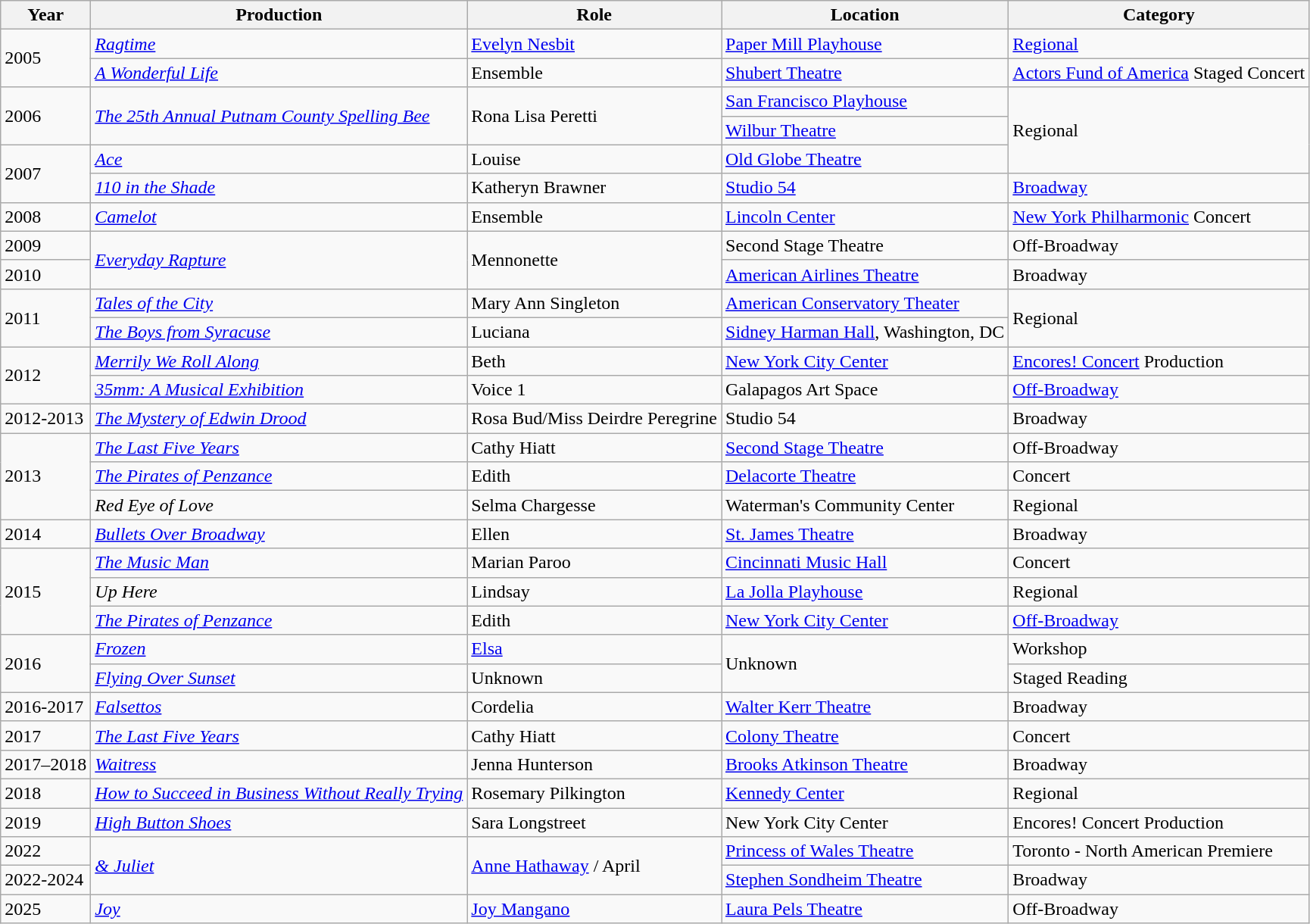<table class="wikitable sortable">
<tr>
<th>Year</th>
<th>Production</th>
<th>Role</th>
<th>Location</th>
<th>Category</th>
</tr>
<tr>
<td rowspan="2">2005</td>
<td><em><a href='#'>Ragtime</a></em></td>
<td><a href='#'>Evelyn Nesbit</a></td>
<td><a href='#'>Paper Mill Playhouse</a></td>
<td><a href='#'>Regional</a></td>
</tr>
<tr>
<td><em><a href='#'>A Wonderful Life</a></em></td>
<td>Ensemble</td>
<td><a href='#'>Shubert Theatre</a></td>
<td><a href='#'>Actors Fund of America</a> Staged Concert</td>
</tr>
<tr>
<td rowspan="2">2006</td>
<td rowspan="2"><em><a href='#'>The 25th Annual Putnam County Spelling Bee</a></em></td>
<td rowspan="2">Rona Lisa Peretti</td>
<td><a href='#'>San Francisco Playhouse</a></td>
<td rowspan="3">Regional</td>
</tr>
<tr>
<td><a href='#'>Wilbur Theatre</a></td>
</tr>
<tr>
<td rowspan="2">2007</td>
<td><em><a href='#'>Ace</a></em></td>
<td>Louise</td>
<td><a href='#'>Old Globe Theatre</a></td>
</tr>
<tr>
<td><em><a href='#'>110 in the Shade</a></em></td>
<td>Katheryn Brawner</td>
<td><a href='#'>Studio 54</a></td>
<td><a href='#'>Broadway</a></td>
</tr>
<tr>
<td>2008</td>
<td><a href='#'><em>Camelot</em></a></td>
<td>Ensemble</td>
<td><a href='#'>Lincoln Center</a></td>
<td><a href='#'>New York Philharmonic</a> Concert</td>
</tr>
<tr>
<td>2009</td>
<td rowspan="2"><em><a href='#'>Everyday Rapture</a></em></td>
<td rowspan="2">Mennonette</td>
<td>Second Stage Theatre</td>
<td>Off-Broadway</td>
</tr>
<tr>
<td>2010</td>
<td><a href='#'>American Airlines Theatre</a></td>
<td>Broadway</td>
</tr>
<tr>
<td rowspan="2">2011</td>
<td><em><a href='#'>Tales of the City</a></em></td>
<td>Mary Ann Singleton</td>
<td><a href='#'>American Conservatory Theater</a></td>
<td rowspan="2">Regional</td>
</tr>
<tr>
<td><em><a href='#'>The Boys from Syracuse</a></em></td>
<td>Luciana</td>
<td><a href='#'>Sidney Harman Hall</a>, Washington, DC</td>
</tr>
<tr>
<td rowspan="2">2012</td>
<td><em><a href='#'>Merrily We Roll Along</a></em></td>
<td>Beth</td>
<td><a href='#'>New York City Center</a></td>
<td><a href='#'>Encores! Concert</a> Production</td>
</tr>
<tr>
<td><em><a href='#'>35mm: A Musical Exhibition</a></em></td>
<td>Voice 1</td>
<td>Galapagos Art Space</td>
<td><a href='#'>Off-Broadway</a></td>
</tr>
<tr>
<td>2012-2013</td>
<td><em><a href='#'>The Mystery of Edwin Drood</a></em></td>
<td>Rosa Bud/Miss Deirdre Peregrine</td>
<td>Studio 54</td>
<td>Broadway</td>
</tr>
<tr>
<td rowspan="3">2013</td>
<td><em><a href='#'>The Last Five Years</a></em></td>
<td>Cathy Hiatt</td>
<td><a href='#'>Second Stage Theatre</a></td>
<td>Off-Broadway</td>
</tr>
<tr>
<td><em><a href='#'>The Pirates of Penzance</a></em></td>
<td>Edith</td>
<td><a href='#'>Delacorte Theatre</a></td>
<td>Concert</td>
</tr>
<tr>
<td><em>Red Eye of Love</em></td>
<td>Selma Chargesse</td>
<td>Waterman's Community Center</td>
<td>Regional</td>
</tr>
<tr>
<td>2014</td>
<td><em><a href='#'>Bullets Over Broadway</a></em></td>
<td>Ellen</td>
<td><a href='#'>St. James Theatre</a></td>
<td>Broadway</td>
</tr>
<tr>
<td rowspan=3>2015</td>
<td><em><a href='#'>The Music Man</a></em></td>
<td>Marian Paroo</td>
<td><a href='#'>Cincinnati Music Hall</a></td>
<td>Concert</td>
</tr>
<tr>
<td><em>Up Here</em></td>
<td>Lindsay</td>
<td><a href='#'>La Jolla Playhouse</a></td>
<td>Regional</td>
</tr>
<tr>
<td><em><a href='#'>The Pirates of Penzance</a></em></td>
<td>Edith</td>
<td><a href='#'>New York City Center</a></td>
<td><a href='#'>Off-Broadway</a></td>
</tr>
<tr>
<td rowspan=2>2016</td>
<td><em><a href='#'>Frozen</a></em></td>
<td><a href='#'>Elsa</a></td>
<td rowspan=2>Unknown</td>
<td>Workshop</td>
</tr>
<tr>
<td><em><a href='#'>Flying Over Sunset</a></em></td>
<td>Unknown</td>
<td>Staged Reading</td>
</tr>
<tr>
<td>2016-2017</td>
<td><em><a href='#'>Falsettos</a></em></td>
<td>Cordelia</td>
<td><a href='#'>Walter Kerr Theatre</a></td>
<td>Broadway</td>
</tr>
<tr>
<td>2017</td>
<td><em><a href='#'>The Last Five Years</a></em></td>
<td>Cathy Hiatt</td>
<td><a href='#'>Colony Theatre</a></td>
<td>Concert</td>
</tr>
<tr>
<td>2017–2018</td>
<td><em><a href='#'>Waitress</a></em></td>
<td>Jenna Hunterson</td>
<td><a href='#'>Brooks Atkinson Theatre</a></td>
<td>Broadway</td>
</tr>
<tr>
<td>2018</td>
<td><em><a href='#'>How to Succeed in Business Without Really Trying</a></em></td>
<td>Rosemary Pilkington</td>
<td><a href='#'>Kennedy Center</a></td>
<td>Regional</td>
</tr>
<tr>
<td>2019</td>
<td><em><a href='#'>High Button Shoes</a></em></td>
<td>Sara Longstreet</td>
<td>New York City Center</td>
<td>Encores! Concert Production</td>
</tr>
<tr>
<td>2022</td>
<td rowspan="2"><em><a href='#'>& Juliet</a></em></td>
<td rowspan="2"><a href='#'>Anne Hathaway</a> / April</td>
<td><a href='#'>Princess of Wales Theatre</a></td>
<td>Toronto - North American Premiere</td>
</tr>
<tr>
<td>2022-2024</td>
<td><a href='#'>Stephen Sondheim Theatre</a></td>
<td>Broadway</td>
</tr>
<tr>
<td>2025</td>
<td><em><a href='#'>Joy</a></em></td>
<td><a href='#'>Joy Mangano</a></td>
<td><a href='#'>Laura Pels Theatre</a></td>
<td>Off-Broadway</td>
</tr>
</table>
